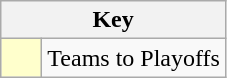<table class="wikitable" style="text-align: center;">
<tr>
<th colspan=2>Key</th>
</tr>
<tr>
<td style="background:#ffffcc; width:20px;"></td>
<td align=left>Teams to Playoffs</td>
</tr>
</table>
